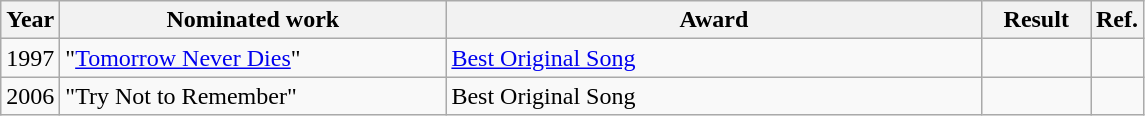<table class="wikitable">
<tr>
<th>Year</th>
<th width="250">Nominated work</th>
<th width="350">Award</th>
<th width="65">Result</th>
<th>Ref.</th>
</tr>
<tr>
<td align="center">1997</td>
<td>"<a href='#'>Tomorrow Never Dies</a>"</td>
<td><a href='#'>Best Original Song</a></td>
<td></td>
<td align="center"></td>
</tr>
<tr>
<td align="center">2006</td>
<td>"Try Not to Remember"</td>
<td>Best Original Song</td>
<td></td>
<td align="center"></td>
</tr>
</table>
